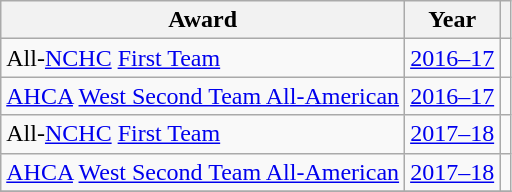<table class="wikitable">
<tr>
<th>Award</th>
<th>Year</th>
<th></th>
</tr>
<tr>
<td>All-<a href='#'>NCHC</a> <a href='#'>First Team</a></td>
<td><a href='#'>2016–17</a></td>
<td></td>
</tr>
<tr>
<td><a href='#'>AHCA</a> <a href='#'>West Second Team All-American</a></td>
<td><a href='#'>2016–17</a></td>
<td></td>
</tr>
<tr>
<td>All-<a href='#'>NCHC</a> <a href='#'>First Team</a></td>
<td><a href='#'>2017–18</a></td>
<td></td>
</tr>
<tr>
<td><a href='#'>AHCA</a> <a href='#'>West Second Team All-American</a></td>
<td><a href='#'>2017–18</a></td>
<td></td>
</tr>
<tr>
</tr>
</table>
